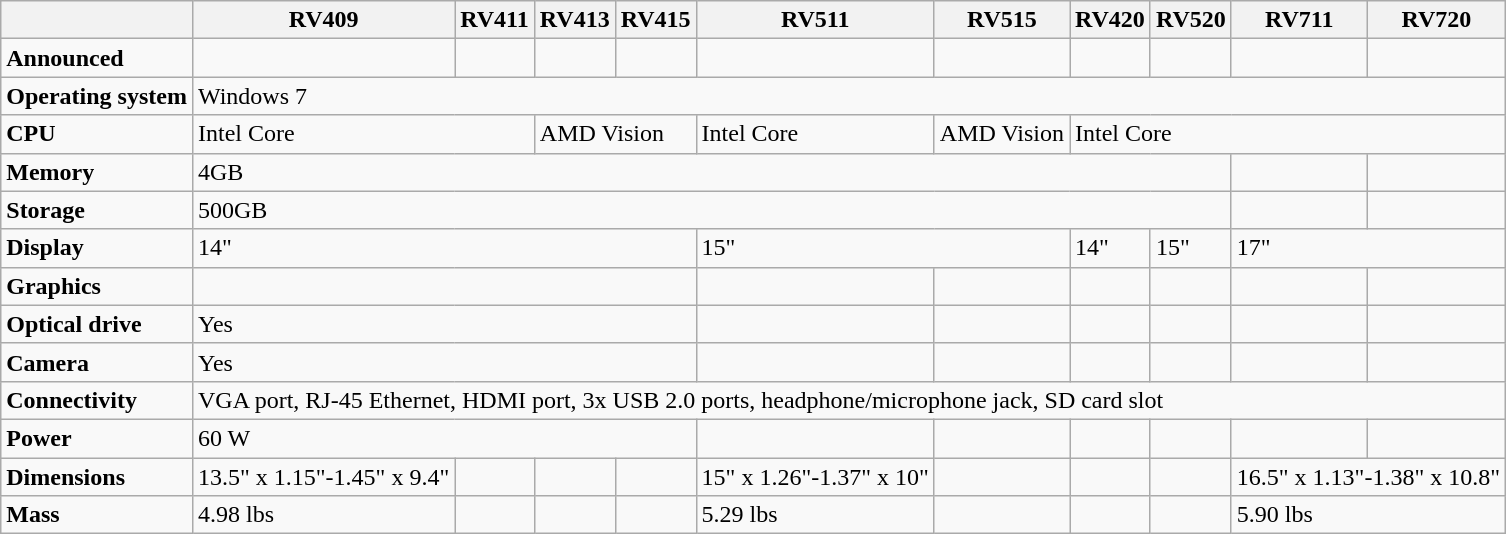<table class="wikitable">
<tr>
<th></th>
<th>RV409</th>
<th>RV411</th>
<th>RV413</th>
<th>RV415</th>
<th>RV511</th>
<th>RV515</th>
<th>RV420</th>
<th>RV520</th>
<th>RV711</th>
<th>RV720</th>
</tr>
<tr>
<td><strong>Announced</strong></td>
<td></td>
<td></td>
<td></td>
<td></td>
<td></td>
<td></td>
<td></td>
<td></td>
<td></td>
<td></td>
</tr>
<tr>
<td><strong>Operating system</strong></td>
<td colspan="10">Windows 7</td>
</tr>
<tr>
<td><strong>CPU</strong></td>
<td colspan="2">Intel Core</td>
<td colspan="2">AMD Vision</td>
<td>Intel Core</td>
<td>AMD Vision</td>
<td colspan="4">Intel Core</td>
</tr>
<tr>
<td><strong>Memory</strong></td>
<td colspan="8">4GB</td>
<td></td>
<td></td>
</tr>
<tr>
<td><strong>Storage</strong></td>
<td colspan="8">500GB</td>
<td></td>
<td></td>
</tr>
<tr>
<td><strong>Display</strong></td>
<td colspan="4">14"</td>
<td colspan="2">15"</td>
<td>14"</td>
<td>15"</td>
<td colspan="2">17"</td>
</tr>
<tr>
<td><strong>Graphics</strong></td>
<td colspan="4"></td>
<td></td>
<td></td>
<td></td>
<td></td>
<td></td>
<td></td>
</tr>
<tr>
<td><strong>Optical drive</strong></td>
<td colspan="4">Yes</td>
<td></td>
<td></td>
<td></td>
<td></td>
<td></td>
<td></td>
</tr>
<tr>
<td><strong>Camera</strong></td>
<td colspan="4">Yes</td>
<td></td>
<td></td>
<td></td>
<td></td>
<td></td>
<td></td>
</tr>
<tr>
<td><strong>Connectivity</strong></td>
<td colspan="10">VGA port, RJ-45 Ethernet, HDMI port, 3x USB 2.0 ports, headphone/microphone jack, SD card slot</td>
</tr>
<tr>
<td><strong>Power</strong></td>
<td colspan="4">60 W</td>
<td></td>
<td></td>
<td></td>
<td></td>
<td></td>
<td></td>
</tr>
<tr>
<td><strong>Dimensions</strong></td>
<td>13.5" x 1.15"-1.45" x 9.4"</td>
<td></td>
<td></td>
<td></td>
<td>15" x 1.26"-1.37" x 10"</td>
<td></td>
<td></td>
<td></td>
<td colspan="2">16.5" x 1.13"-1.38" x 10.8"</td>
</tr>
<tr>
<td><strong>Mass</strong></td>
<td>4.98 lbs</td>
<td></td>
<td></td>
<td></td>
<td>5.29 lbs</td>
<td></td>
<td></td>
<td></td>
<td colspan="2">5.90 lbs</td>
</tr>
</table>
